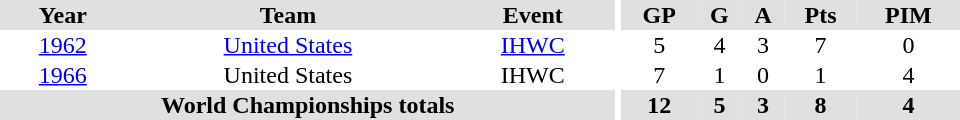<table border="0" cellpadding="1" cellspacing="0" ID="Table3" style="text-align:center; width:40em">
<tr ALIGN="center" bgcolor="#e0e0e0">
<th>Year</th>
<th>Team</th>
<th>Event</th>
<th rowspan="99" bgcolor="#ffffff"></th>
<th>GP</th>
<th>G</th>
<th>A</th>
<th>Pts</th>
<th>PIM</th>
</tr>
<tr>
<td><a href='#'>1962</a></td>
<td><a href='#'>United States</a></td>
<td><a href='#'>IHWC</a></td>
<td>5</td>
<td>4</td>
<td>3</td>
<td>7</td>
<td>0</td>
</tr>
<tr>
<td><a href='#'>1966</a></td>
<td>United States</td>
<td>IHWC</td>
<td>7</td>
<td>1</td>
<td>0</td>
<td>1</td>
<td>4</td>
</tr>
<tr bgcolor="#e0e0e0">
<th colspan="3">World Championships totals</th>
<th>12</th>
<th>5</th>
<th>3</th>
<th>8</th>
<th>4</th>
</tr>
</table>
